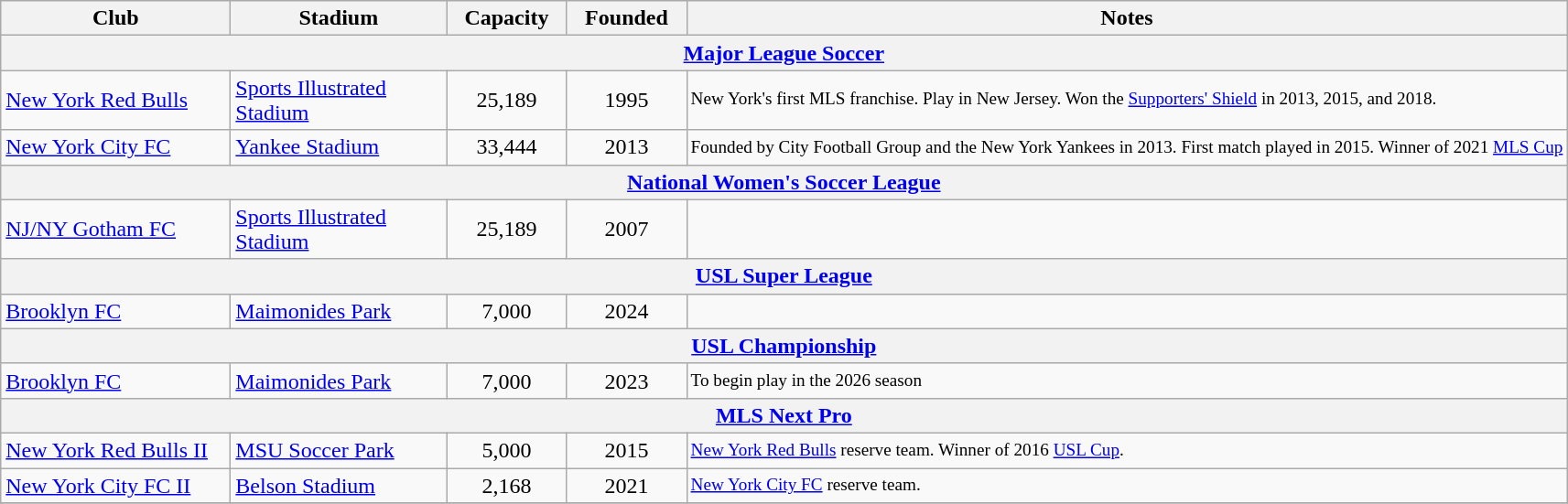<table class="wikitable">
<tr style="background:#efefef;">
<th width=160px>Club</th>
<th width=150px>Stadium</th>
<th width=80px>Capacity</th>
<th width=80px>Founded</th>
<th>Notes</th>
</tr>
<tr>
<th colspan=5><a href='#'>Major League Soccer</a></th>
</tr>
<tr>
<td><a href='#'>New York Red Bulls</a></td>
<td><a href='#'>Sports Illustrated Stadium</a></td>
<td align=center>25,189</td>
<td align=center>1995</td>
<td style="font-size: 80%">New York's first MLS franchise. Play in New Jersey. Won the <a href='#'>Supporters' Shield</a> in 2013, 2015, and 2018.</td>
</tr>
<tr>
<td><a href='#'>New York City FC</a></td>
<td><a href='#'>Yankee Stadium</a></td>
<td align=center>33,444</td>
<td align=center>2013</td>
<td style="font-size: 80%">Founded by City Football Group and the New York Yankees in 2013. First match played in 2015. Winner of 2021 <a href='#'>MLS Cup</a></td>
</tr>
<tr>
<th colspan="5"><a href='#'>National Women's Soccer League</a></th>
</tr>
<tr>
<td><a href='#'>NJ/NY Gotham FC</a></td>
<td><a href='#'>Sports Illustrated Stadium</a></td>
<td align=center>25,189</td>
<td align=center>2007</td>
<td></td>
</tr>
<tr>
<th colspan="5"><a href='#'>USL Super League</a></th>
</tr>
<tr>
<td><a href='#'>Brooklyn FC</a></td>
<td><a href='#'>Maimonides Park</a></td>
<td align=center>7,000</td>
<td align=center>2024</td>
<td style="font-size: 80%"></td>
</tr>
<tr>
<th colspan="5"><a href='#'>USL Championship</a></th>
</tr>
<tr>
<td><a href='#'>Brooklyn FC</a></td>
<td><a href='#'>Maimonides Park</a></td>
<td align=center>7,000</td>
<td align=center>2023</td>
<td style="font-size: 80%">To begin play in the 2026 season</td>
</tr>
<tr>
<th colspan="5"><a href='#'>MLS Next Pro</a></th>
</tr>
<tr>
<td><a href='#'>New York Red Bulls II</a></td>
<td><a href='#'>MSU Soccer Park</a></td>
<td align=center>5,000</td>
<td align=center>2015</td>
<td style="font-size: 80%"><a href='#'>New York Red Bulls</a> reserve team. Winner of 2016 <a href='#'>USL Cup</a>.</td>
</tr>
<tr>
<td><a href='#'>New York City FC II</a></td>
<td><a href='#'>Belson Stadium</a></td>
<td align=center>2,168</td>
<td align=center>2021</td>
<td style="font-size: 80%"><a href='#'>New York City FC</a> reserve team.</td>
</tr>
<tr>
</tr>
</table>
